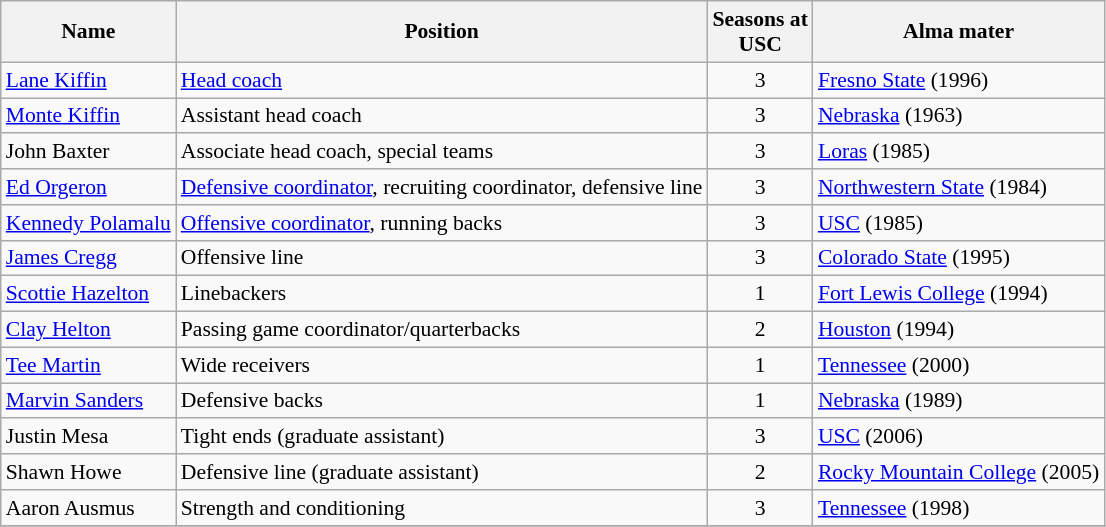<table class="wikitable" border="1" style="font-size:90%;">
<tr>
<th>Name</th>
<th>Position</th>
<th>Seasons at<br>USC</th>
<th>Alma mater</th>
</tr>
<tr>
<td><a href='#'>Lane Kiffin</a></td>
<td><a href='#'>Head coach</a></td>
<td align=center>3</td>
<td><a href='#'>Fresno State</a> (1996)</td>
</tr>
<tr>
<td><a href='#'>Monte Kiffin</a></td>
<td>Assistant head coach</td>
<td align=center>3</td>
<td><a href='#'>Nebraska</a> (1963)</td>
</tr>
<tr>
<td>John Baxter</td>
<td>Associate head coach, special teams</td>
<td align=center>3</td>
<td><a href='#'>Loras</a> (1985)</td>
</tr>
<tr>
<td><a href='#'>Ed Orgeron</a></td>
<td><a href='#'>Defensive coordinator</a>, recruiting coordinator, defensive line</td>
<td align=center>3</td>
<td><a href='#'>Northwestern State</a> (1984)</td>
</tr>
<tr>
<td><a href='#'>Kennedy Polamalu</a></td>
<td><a href='#'>Offensive coordinator</a>, running backs</td>
<td align=center>3</td>
<td><a href='#'>USC</a> (1985)</td>
</tr>
<tr>
<td><a href='#'>James Cregg</a></td>
<td>Offensive line</td>
<td align=center>3</td>
<td><a href='#'>Colorado State</a> (1995)</td>
</tr>
<tr>
<td><a href='#'>Scottie Hazelton</a></td>
<td>Linebackers</td>
<td align=center>1</td>
<td><a href='#'>Fort Lewis College</a> (1994)</td>
</tr>
<tr>
<td><a href='#'>Clay Helton</a></td>
<td>Passing game coordinator/quarterbacks</td>
<td align=center>2</td>
<td><a href='#'>Houston</a> (1994)</td>
</tr>
<tr>
<td><a href='#'>Tee Martin</a></td>
<td>Wide receivers</td>
<td align=center>1</td>
<td><a href='#'>Tennessee</a> (2000)</td>
</tr>
<tr>
<td><a href='#'>Marvin Sanders</a></td>
<td>Defensive backs</td>
<td align=center>1</td>
<td><a href='#'>Nebraska</a> (1989)</td>
</tr>
<tr>
<td>Justin Mesa</td>
<td>Tight ends (graduate assistant)</td>
<td align=center>3</td>
<td><a href='#'>USC</a> (2006)</td>
</tr>
<tr>
<td>Shawn Howe</td>
<td>Defensive line (graduate assistant)</td>
<td align=center>2</td>
<td><a href='#'>Rocky Mountain College</a> (2005)</td>
</tr>
<tr>
<td>Aaron Ausmus</td>
<td>Strength and conditioning</td>
<td align=center>3</td>
<td><a href='#'>Tennessee</a> (1998)</td>
</tr>
<tr>
</tr>
</table>
